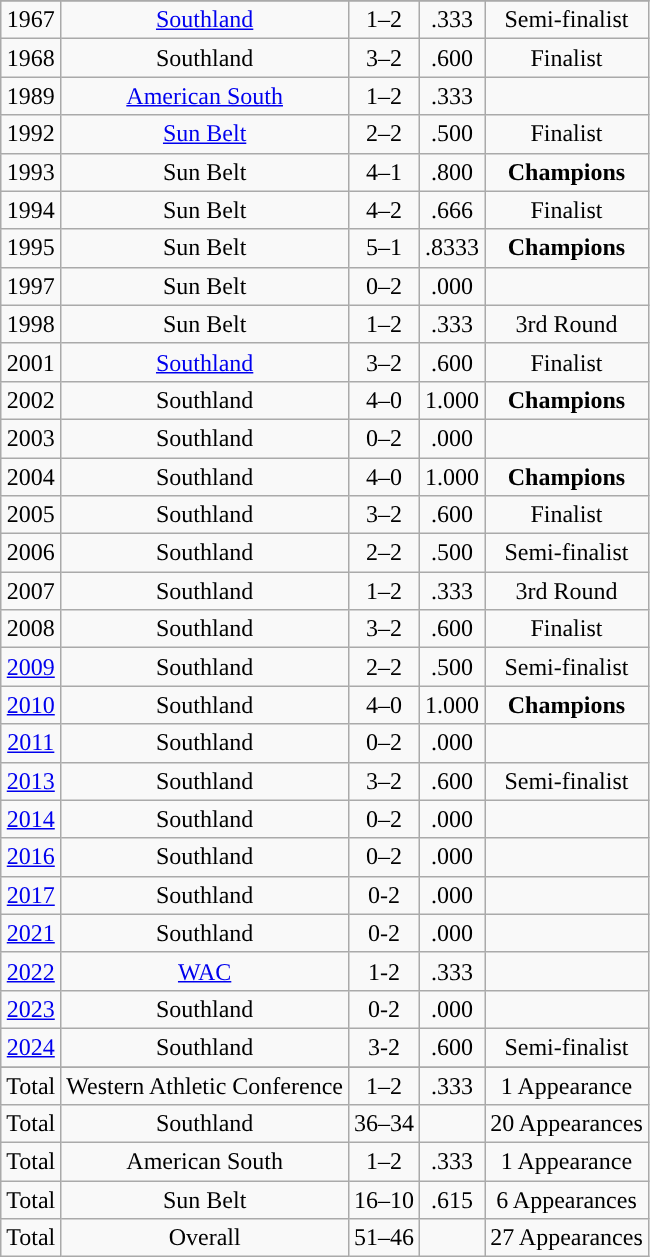<table class="wikitable sortable" style="text-align:center">
<tr>
</tr>
<tr>
<td>1967</td>
<td><a href='#'>Southland</a></td>
<td>1–2</td>
<td>.333</td>
<td>Semi-finalist</td>
</tr>
<tr>
<td>1968</td>
<td>Southland</td>
<td>3–2</td>
<td>.600</td>
<td>Finalist</td>
</tr>
<tr>
<td>1989</td>
<td><a href='#'>American South</a></td>
<td>1–2</td>
<td>.333</td>
<td></td>
</tr>
<tr>
<td>1992</td>
<td><a href='#'>Sun Belt</a></td>
<td>2–2</td>
<td>.500</td>
<td>Finalist</td>
</tr>
<tr>
<td>1993</td>
<td>Sun Belt</td>
<td>4–1</td>
<td>.800</td>
<td><strong>Champions</strong></td>
</tr>
<tr>
<td>1994</td>
<td>Sun Belt</td>
<td>4–2</td>
<td>.666</td>
<td>Finalist</td>
</tr>
<tr>
<td>1995</td>
<td>Sun Belt</td>
<td>5–1</td>
<td>.8333</td>
<td><strong>Champions</strong></td>
</tr>
<tr>
<td>1997</td>
<td>Sun Belt</td>
<td>0–2</td>
<td>.000</td>
<td></td>
</tr>
<tr>
<td>1998</td>
<td>Sun Belt</td>
<td>1–2</td>
<td>.333</td>
<td>3rd Round</td>
</tr>
<tr>
<td>2001</td>
<td><a href='#'>Southland</a></td>
<td>3–2</td>
<td>.600</td>
<td>Finalist</td>
</tr>
<tr>
<td>2002</td>
<td>Southland</td>
<td>4–0</td>
<td>1.000</td>
<td><strong>Champions</strong></td>
</tr>
<tr>
<td>2003</td>
<td>Southland</td>
<td>0–2</td>
<td>.000</td>
<td></td>
</tr>
<tr>
<td>2004</td>
<td>Southland</td>
<td>4–0</td>
<td>1.000</td>
<td><strong>Champions</strong></td>
</tr>
<tr>
<td>2005</td>
<td>Southland</td>
<td>3–2</td>
<td>.600</td>
<td>Finalist</td>
</tr>
<tr>
<td>2006</td>
<td>Southland</td>
<td>2–2</td>
<td>.500</td>
<td>Semi-finalist</td>
</tr>
<tr>
<td>2007</td>
<td>Southland</td>
<td>1–2</td>
<td>.333</td>
<td>3rd Round</td>
</tr>
<tr>
<td>2008</td>
<td>Southland</td>
<td>3–2</td>
<td>.600</td>
<td>Finalist</td>
</tr>
<tr>
<td><a href='#'>2009</a></td>
<td>Southland</td>
<td>2–2</td>
<td>.500</td>
<td>Semi-finalist</td>
</tr>
<tr>
<td><a href='#'>2010</a></td>
<td>Southland</td>
<td>4–0</td>
<td>1.000</td>
<td><strong>Champions</strong></td>
</tr>
<tr>
<td><a href='#'>2011</a></td>
<td>Southland</td>
<td>0–2</td>
<td>.000</td>
<td></td>
</tr>
<tr>
<td><a href='#'>2013</a></td>
<td>Southland</td>
<td>3–2</td>
<td>.600</td>
<td>Semi-finalist</td>
</tr>
<tr>
<td><a href='#'>2014</a></td>
<td>Southland</td>
<td>0–2</td>
<td>.000</td>
<td></td>
</tr>
<tr>
<td><a href='#'>2016</a></td>
<td>Southland</td>
<td>0–2</td>
<td>.000</td>
<td></td>
</tr>
<tr>
<td><a href='#'>2017</a></td>
<td>Southland</td>
<td>0-2</td>
<td>.000</td>
<td></td>
</tr>
<tr>
<td><a href='#'>2021</a></td>
<td>Southland</td>
<td>0-2</td>
<td>.000</td>
<td></td>
</tr>
<tr>
<td><a href='#'>2022</a></td>
<td><a href='#'>WAC</a></td>
<td>1-2</td>
<td>.333</td>
<td></td>
</tr>
<tr>
<td><a href='#'>2023</a></td>
<td>Southland</td>
<td>0-2</td>
<td>.000</td>
<td></td>
</tr>
<tr>
<td><a href='#'>2024</a></td>
<td>Southland</td>
<td>3-2</td>
<td>.600</td>
<td>Semi-finalist</td>
</tr>
<tr>
</tr>
<tr class="sortbottom">
<td>Total</td>
<td>Western Athletic Conference</td>
<td>1–2</td>
<td>.333</td>
<td>1 Appearance</td>
</tr>
<tr class="sortbottom">
<td>Total</td>
<td>Southland</td>
<td>36–34</td>
<td></td>
<td>20 Appearances</td>
</tr>
<tr class="sortbottom">
<td>Total</td>
<td>American South</td>
<td>1–2</td>
<td>.333</td>
<td>1 Appearance</td>
</tr>
<tr class="sortbottom">
<td>Total</td>
<td>Sun Belt</td>
<td>16–10</td>
<td>.615</td>
<td>6 Appearances</td>
</tr>
<tr class="sortbottom">
<td>Total</td>
<td>Overall</td>
<td>51–46</td>
<td></td>
<td>27 Appearances</td>
</tr>
</table>
